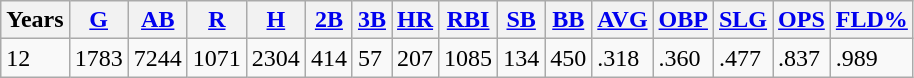<table class= "wikitable">
<tr>
<th>Years</th>
<th><a href='#'>G</a></th>
<th><a href='#'>AB</a></th>
<th><a href='#'>R</a></th>
<th><a href='#'>H</a></th>
<th><a href='#'>2B</a></th>
<th><a href='#'>3B</a></th>
<th><a href='#'>HR</a></th>
<th><a href='#'>RBI</a></th>
<th><a href='#'>SB</a></th>
<th><a href='#'>BB</a></th>
<th><a href='#'>AVG</a></th>
<th><a href='#'>OBP</a></th>
<th><a href='#'>SLG</a></th>
<th><a href='#'>OPS</a></th>
<th><a href='#'>FLD%</a></th>
</tr>
<tr>
<td>12</td>
<td>1783</td>
<td>7244</td>
<td>1071</td>
<td>2304</td>
<td>414</td>
<td>57</td>
<td>207</td>
<td>1085</td>
<td>134</td>
<td>450</td>
<td>.318</td>
<td>.360</td>
<td>.477</td>
<td>.837</td>
<td>.989</td>
</tr>
</table>
